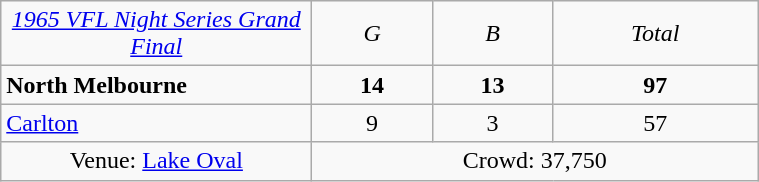<table class="wikitable" style="text-align:center; width:40%">
<tr>
<td width=200><em><a href='#'>1965 VFL Night Series Grand Final</a></em></td>
<td><em>G</em></td>
<td><em>B</em></td>
<td><em>Total</em></td>
</tr>
<tr>
<td style="text-align:left"><strong>North Melbourne</strong></td>
<td><strong>14</strong></td>
<td><strong>13</strong></td>
<td><strong>97</strong></td>
</tr>
<tr>
<td style="text-align:left"><a href='#'>Carlton</a></td>
<td>9</td>
<td>3</td>
<td>57</td>
</tr>
<tr>
<td>Venue: <a href='#'>Lake Oval</a></td>
<td colspan=3>Crowd: 37,750</td>
</tr>
</table>
